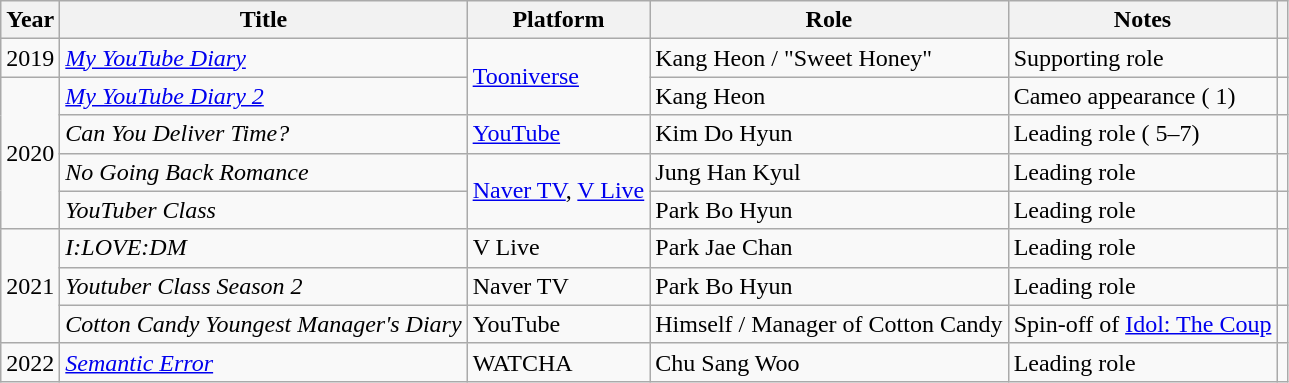<table class="wikitable sortable">
<tr>
<th>Year</th>
<th>Title</th>
<th>Platform</th>
<th>Role</th>
<th>Notes</th>
<th></th>
</tr>
<tr>
<td>2019</td>
<td><em><a href='#'>My YouTube Diary</a></em></td>
<td rowspan="2"><a href='#'>Tooniverse</a></td>
<td>Kang Heon / "Sweet Honey"</td>
<td>Supporting role</td>
<td></td>
</tr>
<tr>
<td rowspan="4">2020</td>
<td><em><a href='#'>My YouTube Diary 2</a></em></td>
<td>Kang Heon</td>
<td>Cameo appearance ( 1)</td>
<td></td>
</tr>
<tr>
<td><em>Can You Deliver Time?</em></td>
<td><a href='#'>YouTube</a></td>
<td>Kim Do Hyun</td>
<td>Leading role ( 5–7)</td>
<td></td>
</tr>
<tr>
<td><em>No Going Back Romance</em></td>
<td rowspan="2"><a href='#'>Naver TV</a>, <a href='#'>V Live</a></td>
<td>Jung Han Kyul</td>
<td>Leading role</td>
<td></td>
</tr>
<tr>
<td><em>YouTuber Class</em></td>
<td>Park Bo Hyun</td>
<td>Leading role</td>
<td></td>
</tr>
<tr>
<td rowspan="3">2021</td>
<td><em>I:LOVE:DM</em></td>
<td>V Live</td>
<td>Park Jae Chan</td>
<td>Leading role</td>
<td></td>
</tr>
<tr>
<td><em>Youtuber Class Season 2</em></td>
<td>Naver TV</td>
<td>Park Bo Hyun</td>
<td>Leading role</td>
<td></td>
</tr>
<tr>
<td><em>Cotton Candy Youngest Manager's Diary</em></td>
<td>YouTube</td>
<td>Himself / Manager of Cotton Candy</td>
<td>Spin-off of <a href='#'>Idol: The Coup</a></td>
<td></td>
</tr>
<tr>
<td>2022</td>
<td><a href='#'><em>Semantic Error</em></a></td>
<td>WATCHA</td>
<td>Chu Sang Woo</td>
<td>Leading role</td>
<td></td>
</tr>
</table>
